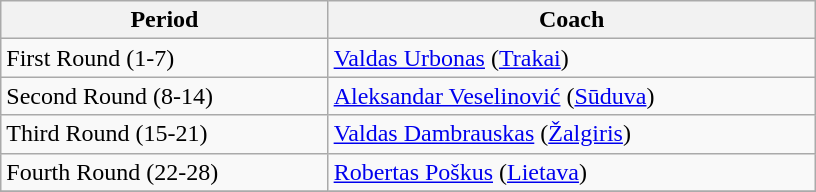<table class="wikitable" style="width: 34em;">
<tr style="text-align:center;">
<th>Period</th>
<th>Coach</th>
</tr>
<tr>
<td>First Round (1-7)</td>
<td><a href='#'>Valdas Urbonas</a> (<a href='#'>Trakai</a>)</td>
</tr>
<tr>
<td>Second Round (8-14)</td>
<td><a href='#'>Aleksandar Veselinović</a> (<a href='#'>Sūduva</a>)</td>
</tr>
<tr>
<td>Third Round (15-21)</td>
<td><a href='#'>Valdas Dambrauskas</a> (<a href='#'>Žalgiris</a>)</td>
</tr>
<tr>
<td>Fourth Round (22-28)</td>
<td><a href='#'>Robertas Poškus</a> (<a href='#'>Lietava</a>)</td>
</tr>
<tr>
</tr>
</table>
